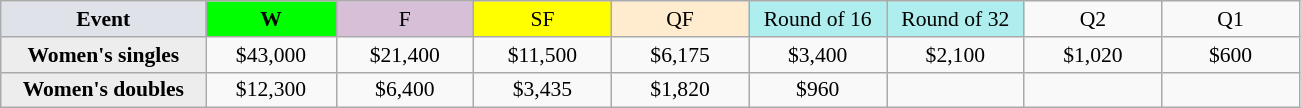<table class=wikitable style=font-size:90%;text-align:center>
<tr>
<td width=130 bgcolor=dfe2e9><strong>Event</strong></td>
<td width=80 bgcolor=lime><strong>W</strong></td>
<td width=85 bgcolor=thistle>F</td>
<td width=85 bgcolor=ffff00>SF</td>
<td width=85 bgcolor=ffebcd>QF</td>
<td width=85 bgcolor=afeeee>Round of 16</td>
<td width=85 bgcolor=afeeee>Round of 32</td>
<td width=85>Q2</td>
<td width=85>Q1</td>
</tr>
<tr>
<th style=background:#ededed>Women's singles</th>
<td>$43,000</td>
<td>$21,400</td>
<td>$11,500</td>
<td>$6,175</td>
<td>$3,400</td>
<td>$2,100</td>
<td>$1,020</td>
<td>$600</td>
</tr>
<tr>
<th style=background:#ededed>Women's doubles</th>
<td>$12,300</td>
<td>$6,400</td>
<td>$3,435</td>
<td>$1,820</td>
<td>$960</td>
<td></td>
<td></td>
<td></td>
</tr>
</table>
